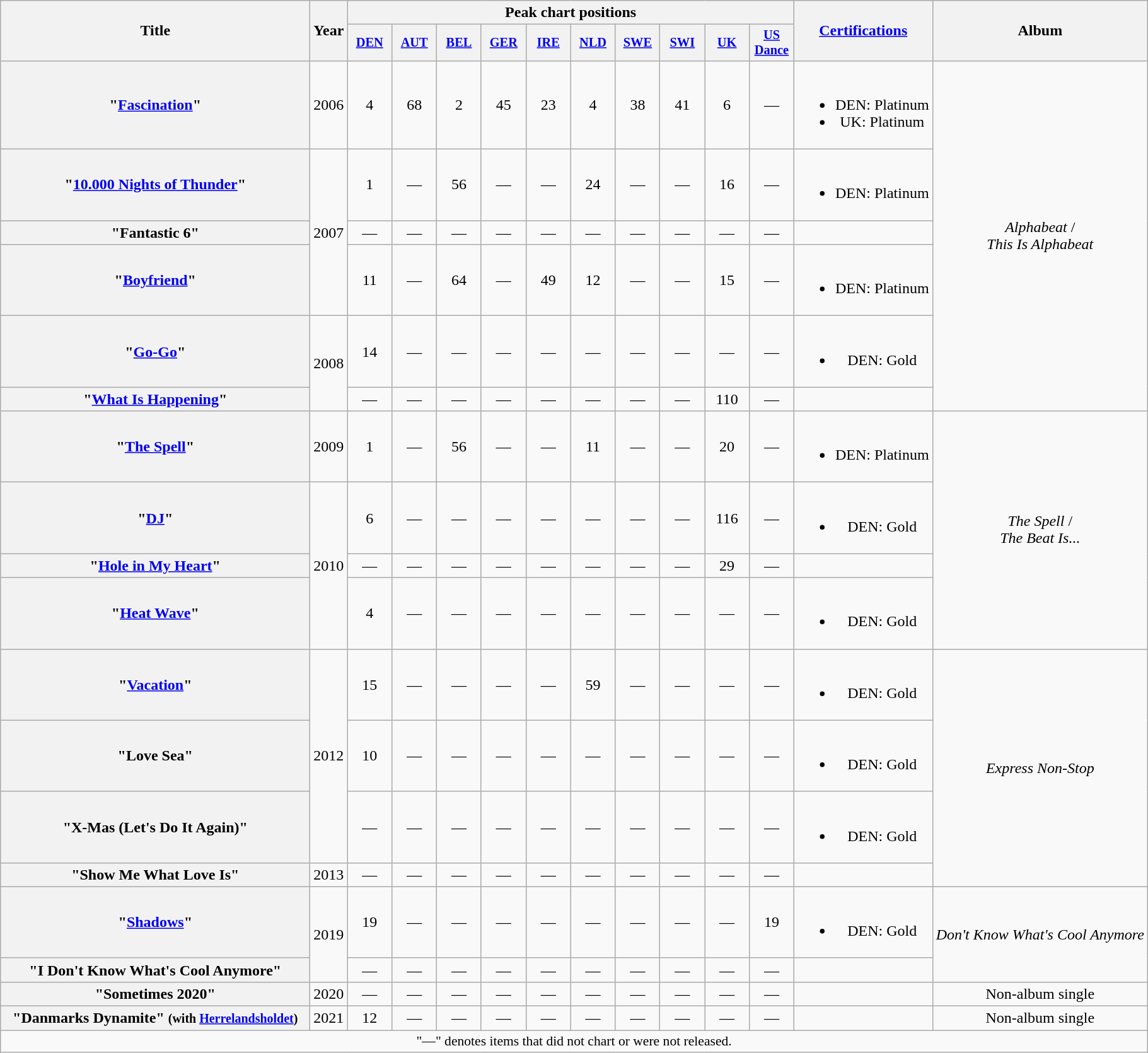<table class="wikitable plainrowheaders" style="text-align:center;">
<tr>
<th scope="col" rowspan="2" style="width:20em;">Title</th>
<th scope="col" rowspan="2" style="width:1em;">Year</th>
<th scope="col" colspan="10">Peak chart positions</th>
<th scope="col" rowspan="2"><a href='#'>Certifications</a></th>
<th scope="col" rowspan="2">Album</th>
</tr>
<tr>
<th scope="col" style="width:3em;font-size:85%;"><a href='#'>DEN</a><br></th>
<th scope="col" style="width:3em;font-size:85%;"><a href='#'>AUT</a><br></th>
<th scope="col" style="width:3em;font-size:85%;"><a href='#'>BEL</a><br></th>
<th scope="col" style="width:3em;font-size:85%;"><a href='#'>GER</a><br></th>
<th scope="col" style="width:3em;font-size:85%;"><a href='#'>IRE</a><br></th>
<th scope="col" style="width:3em;font-size:85%;"><a href='#'>NLD</a><br></th>
<th scope="col" style="width:3em;font-size:85%;"><a href='#'>SWE</a><br></th>
<th scope="col" style="width:3em;font-size:85%;"><a href='#'>SWI</a><br></th>
<th scope="col" style="width:3em;font-size:85%;"><a href='#'>UK</a><br></th>
<th scope="col" style="width:3em;font-size:85%;"><a href='#'>US<br>Dance</a><br></th>
</tr>
<tr>
<th scope="row">"<a href='#'>Fascination</a>"</th>
<td>2006</td>
<td>4</td>
<td>68</td>
<td>2</td>
<td>45</td>
<td>23</td>
<td>4</td>
<td>38</td>
<td>41</td>
<td>6</td>
<td>—</td>
<td><br><ul><li>DEN: Platinum</li><li>UK: Platinum</li></ul></td>
<td rowspan="6"><em>Alphabeat</em> /<br><em>This Is Alphabeat</em></td>
</tr>
<tr>
<th scope="row">"<a href='#'>10.000 Nights of Thunder</a>"</th>
<td rowspan="3">2007</td>
<td>1</td>
<td>—</td>
<td>56</td>
<td>—</td>
<td>—</td>
<td>24</td>
<td>—</td>
<td>—</td>
<td>16</td>
<td>—</td>
<td><br><ul><li>DEN: Platinum</li></ul></td>
</tr>
<tr>
<th scope="row">"Fantastic 6"</th>
<td>—</td>
<td>—</td>
<td>—</td>
<td>—</td>
<td>—</td>
<td>—</td>
<td>—</td>
<td>—</td>
<td>—</td>
<td>—</td>
<td></td>
</tr>
<tr>
<th scope="row">"<a href='#'>Boyfriend</a>"</th>
<td>11</td>
<td>—</td>
<td>64</td>
<td>—</td>
<td>49</td>
<td>12</td>
<td>—</td>
<td>—</td>
<td>15</td>
<td>—</td>
<td><br><ul><li>DEN: Platinum</li></ul></td>
</tr>
<tr>
<th scope="row">"<a href='#'>Go-Go</a>"</th>
<td rowspan="2">2008</td>
<td>14</td>
<td>—</td>
<td>—</td>
<td>—</td>
<td>—</td>
<td>—</td>
<td>—</td>
<td>—</td>
<td>—</td>
<td>—</td>
<td><br><ul><li>DEN: Gold</li></ul></td>
</tr>
<tr>
<th scope="row">"<a href='#'>What Is Happening</a>"</th>
<td>—</td>
<td>—</td>
<td>—</td>
<td>—</td>
<td>—</td>
<td>—</td>
<td>—</td>
<td>—</td>
<td>110</td>
<td>—</td>
<td></td>
</tr>
<tr>
<th scope="row">"<a href='#'>The Spell</a>"</th>
<td>2009</td>
<td>1</td>
<td>—</td>
<td>56</td>
<td>—</td>
<td>—</td>
<td>11</td>
<td>—</td>
<td>—</td>
<td>20</td>
<td>—</td>
<td><br><ul><li>DEN: Platinum</li></ul></td>
<td rowspan="4"><em>The Spell</em> /<br><em>The Beat Is...</em></td>
</tr>
<tr>
<th scope="row">"<a href='#'>DJ</a>"</th>
<td rowspan="3">2010</td>
<td>6</td>
<td>—</td>
<td>—</td>
<td>—</td>
<td>—</td>
<td>—</td>
<td>—</td>
<td>—</td>
<td>116</td>
<td>—</td>
<td><br><ul><li>DEN: Gold</li></ul></td>
</tr>
<tr>
<th scope="row">"<a href='#'>Hole in My Heart</a>"</th>
<td>—</td>
<td>—</td>
<td>—</td>
<td>—</td>
<td>—</td>
<td>—</td>
<td>—</td>
<td>—</td>
<td>29</td>
<td>—</td>
</tr>
<tr>
<th scope="row">"<a href='#'>Heat Wave</a>"</th>
<td>4</td>
<td>—</td>
<td>—</td>
<td>—</td>
<td>—</td>
<td>—</td>
<td>—</td>
<td>—</td>
<td>—</td>
<td>—</td>
<td><br><ul><li>DEN: Gold</li></ul></td>
</tr>
<tr>
<th scope="row">"<a href='#'>Vacation</a>"</th>
<td rowspan="3">2012</td>
<td>15</td>
<td>—</td>
<td>—</td>
<td>—</td>
<td>—</td>
<td>59</td>
<td>—</td>
<td>—</td>
<td>—</td>
<td>—</td>
<td><br><ul><li>DEN: Gold</li></ul></td>
<td rowspan="4"><em>Express Non-Stop</em></td>
</tr>
<tr>
<th scope="row">"Love Sea"</th>
<td>10</td>
<td>—</td>
<td>—</td>
<td>—</td>
<td>—</td>
<td>—</td>
<td>—</td>
<td>—</td>
<td>—</td>
<td>—</td>
<td><br><ul><li>DEN: Gold</li></ul></td>
</tr>
<tr>
<th scope="row">"X-Mas (Let's Do It Again)"</th>
<td>—</td>
<td>—</td>
<td>—</td>
<td>—</td>
<td>—</td>
<td>—</td>
<td>—</td>
<td>—</td>
<td>—</td>
<td>—</td>
<td><br><ul><li>DEN: Gold</li></ul></td>
</tr>
<tr>
<th scope="row">"Show Me What Love Is"</th>
<td>2013</td>
<td>—</td>
<td>—</td>
<td>—</td>
<td>—</td>
<td>—</td>
<td>—</td>
<td>—</td>
<td>—</td>
<td>—</td>
<td>—</td>
<td></td>
</tr>
<tr>
<th scope="row">"<a href='#'>Shadows</a>"</th>
<td rowspan="2">2019</td>
<td>19</td>
<td>—</td>
<td>—</td>
<td>—</td>
<td>—</td>
<td>—</td>
<td>—</td>
<td>—</td>
<td>—</td>
<td>19</td>
<td><br><ul><li>DEN: Gold</li></ul></td>
<td rowspan="2"><em>Don't Know What's Cool Anymore</em></td>
</tr>
<tr>
<th scope="row">"I Don't Know What's Cool Anymore"</th>
<td>—</td>
<td>—</td>
<td>—</td>
<td>—</td>
<td>—</td>
<td>—</td>
<td>—</td>
<td>—</td>
<td>—</td>
<td>—</td>
<td></td>
</tr>
<tr>
<th scope="row">"Sometimes 2020"</th>
<td>2020</td>
<td>—</td>
<td>—</td>
<td>—</td>
<td>—</td>
<td>—</td>
<td>—</td>
<td>—</td>
<td>—</td>
<td>—</td>
<td>—</td>
<td></td>
<td>Non-album single</td>
</tr>
<tr>
<th scope="row">"Danmarks Dynamite" <small>(with <a href='#'>Herrelandsholdet</a>)</small></th>
<td>2021</td>
<td>12</td>
<td>—</td>
<td>—</td>
<td>—</td>
<td>—</td>
<td>—</td>
<td>—</td>
<td>—</td>
<td>—</td>
<td>—</td>
<td></td>
<td>Non-album single</td>
</tr>
<tr>
<td colspan="16" style="font-size:90%;">"—" denotes items that did not chart or were not released.</td>
</tr>
</table>
